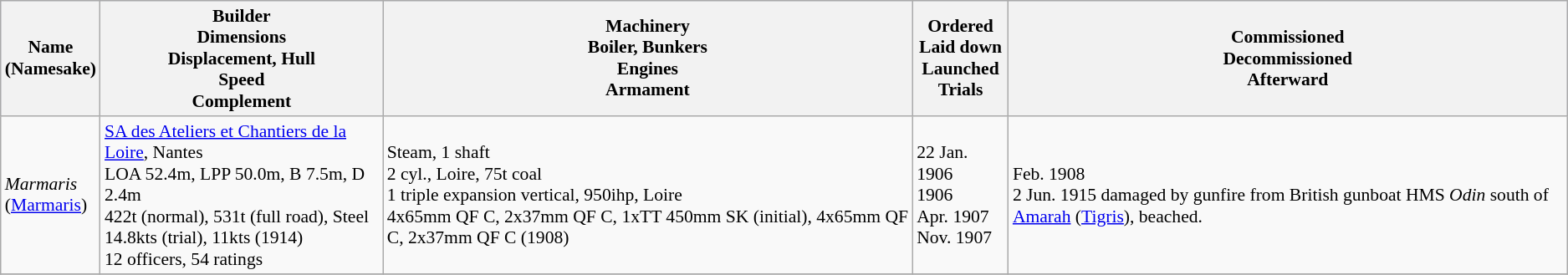<table class="wikitable" style="font-size:90%;">
<tr bgcolor="#e6e9ff">
<th>Name<br>(Namesake)</th>
<th>Builder<br>Dimensions<br>Displacement, Hull<br>Speed<br>Complement</th>
<th>Machinery<br>Boiler, Bunkers<br>Engines<br>Armament</th>
<th>Ordered<br>Laid down<br>Launched<br>Trials</th>
<th>Commissioned<br>Decommissioned<br>Afterward</th>
</tr>
<tr ---->
<td><em>Marmaris</em><br>(<a href='#'>Marmaris</a>)</td>
<td> <a href='#'>SA des Ateliers et Chantiers de la Loire</a>, Nantes<br>LOA 52.4m, LPP 50.0m, B 7.5m, D 2.4m<br>422t (normal), 531t (full road), Steel<br>14.8kts (trial), 11kts (1914)<br>12 officers, 54 ratings</td>
<td>Steam, 1 shaft<br>2 cyl., Loire, 75t coal<br>1 triple expansion vertical, 950ihp, Loire<br>4x65mm QF C, 2x37mm QF C, 1xTT 450mm SK (initial), 4x65mm QF C, 2x37mm QF C (1908)</td>
<td>22 Jan. 1906<br>1906<br>Apr. 1907<br>Nov. 1907</td>
<td>Feb. 1908<br>2 Jun. 1915 damaged by gunfire from British gunboat HMS <em>Odin</em> south of <a href='#'>Amarah</a> (<a href='#'>Tigris</a>), beached.</td>
</tr>
<tr ---->
</tr>
</table>
